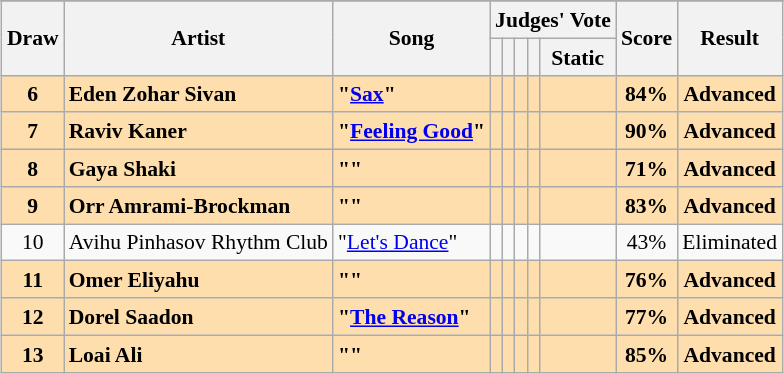<table class="sortable wikitable" style="margin: 1em auto 1em auto; text-align:center; font-size:90%; line-height:18px;">
<tr>
</tr>
<tr>
<th rowspan="2">Draw</th>
<th rowspan="2">Artist</th>
<th rowspan="2">Song</th>
<th colspan="5" class="unsortable">Judges' Vote</th>
<th rowspan="2">Score</th>
<th rowspan="2">Result</th>
</tr>
<tr>
<th class="unsortable"></th>
<th class="unsortable"></th>
<th class="unsortable"></th>
<th class="unsortable"></th>
<th class="unsortable">Static</th>
</tr>
<tr style="font-weight:bold; background:navajowhite;">
<td>6</td>
<td align="left">Eden Zohar Sivan</td>
<td align="left">"<a href='#'>Sax</a>"</td>
<td></td>
<td></td>
<td></td>
<td></td>
<td></td>
<td>84%</td>
<td>Advanced</td>
</tr>
<tr style="font-weight:bold; background:navajowhite;">
<td>7</td>
<td align="left">Raviv Kaner</td>
<td align="left">"<a href='#'>Feeling Good</a>"</td>
<td></td>
<td></td>
<td></td>
<td></td>
<td></td>
<td>90%</td>
<td>Advanced</td>
</tr>
<tr style="font-weight:bold; background:navajowhite;">
<td>8</td>
<td align="left">Gaya Shaki</td>
<td align="left">""</td>
<td></td>
<td></td>
<td></td>
<td></td>
<td></td>
<td>71%</td>
<td>Advanced</td>
</tr>
<tr style="font-weight:bold; background:navajowhite;">
<td>9</td>
<td align="left">Orr Amrami-Brockman</td>
<td align="left">""</td>
<td></td>
<td></td>
<td></td>
<td></td>
<td></td>
<td>83%</td>
<td>Advanced</td>
</tr>
<tr>
<td>10</td>
<td align="left">Avihu Pinhasov Rhythm Club</td>
<td align="left">"<a href='#'>Let's Dance</a>"</td>
<td></td>
<td></td>
<td></td>
<td></td>
<td></td>
<td>43%</td>
<td>Eliminated</td>
</tr>
<tr style="font-weight:bold; background:navajowhite;">
<td>11</td>
<td align="left">Omer Eliyahu</td>
<td align="left">""</td>
<td></td>
<td></td>
<td></td>
<td></td>
<td></td>
<td>76%</td>
<td>Advanced</td>
</tr>
<tr style="font-weight:bold; background:navajowhite;">
<td>12</td>
<td align="left">Dorel Saadon</td>
<td align="left">"<a href='#'>The Reason</a>"</td>
<td></td>
<td></td>
<td></td>
<td></td>
<td></td>
<td>77%</td>
<td>Advanced</td>
</tr>
<tr style="font-weight:bold; background:navajowhite;">
<td>13</td>
<td align="left">Loai Ali</td>
<td align="left">""</td>
<td></td>
<td></td>
<td></td>
<td></td>
<td></td>
<td>85%</td>
<td>Advanced</td>
</tr>
</table>
